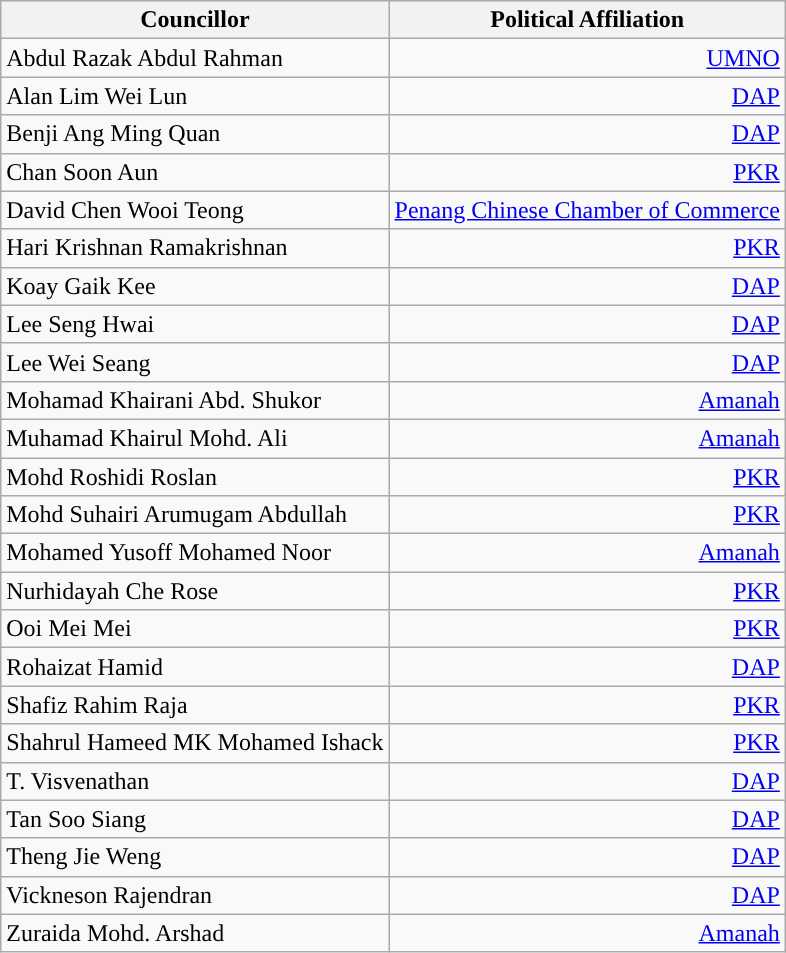<table class="wikitable sortable mw-collapsible">
<tr>
<th>Councillor</th>
<th>Political Affiliation</th>
</tr>
<tr>
<td>Abdul Razak Abdul Rahman</td>
<td align="right"><a href='#'>UMNO</a></td>
</tr>
<tr>
<td>Alan Lim Wei Lun</td>
<td align="right"><a href='#'>DAP</a></td>
</tr>
<tr>
<td>Benji Ang Ming Quan</td>
<td align="right"><a href='#'>DAP</a></td>
</tr>
<tr>
<td>Chan Soon Aun</td>
<td align="right"><a href='#'>PKR</a></td>
</tr>
<tr>
<td>David Chen Wooi Teong</td>
<td align="right"><a href='#'>Penang Chinese Chamber of Commerce</a></td>
</tr>
<tr>
<td>Hari Krishnan Ramakrishnan</td>
<td align="right"><a href='#'>PKR</a></td>
</tr>
<tr>
<td>Koay Gaik Kee</td>
<td align="right"><a href='#'>DAP</a></td>
</tr>
<tr>
<td>Lee Seng Hwai</td>
<td align="right"><a href='#'>DAP</a></td>
</tr>
<tr>
<td>Lee Wei Seang</td>
<td align="right"><a href='#'>DAP</a></td>
</tr>
<tr>
<td>Mohamad Khairani Abd. Shukor</td>
<td align="right"><a href='#'>Amanah</a></td>
</tr>
<tr>
<td>Muhamad Khairul Mohd. Ali</td>
<td align="right"><a href='#'>Amanah</a></td>
</tr>
<tr>
<td>Mohd Roshidi Roslan</td>
<td align="right"><a href='#'>PKR</a></td>
</tr>
<tr>
<td>Mohd Suhairi Arumugam Abdullah</td>
<td align="right"><a href='#'>PKR</a></td>
</tr>
<tr>
<td>Mohamed Yusoff Mohamed Noor</td>
<td align="right"><a href='#'>Amanah</a></td>
</tr>
<tr>
<td>Nurhidayah Che Rose</td>
<td align="right"><a href='#'>PKR</a></td>
</tr>
<tr>
<td>Ooi Mei Mei</td>
<td align="right"><a href='#'>PKR</a></td>
</tr>
<tr>
<td>Rohaizat Hamid</td>
<td align="right"><a href='#'>DAP</a></td>
</tr>
<tr>
<td>Shafiz Rahim Raja</td>
<td align="right"><a href='#'>PKR</a></td>
</tr>
<tr>
<td>Shahrul Hameed MK Mohamed Ishack</td>
<td align="right"><a href='#'>PKR</a></td>
</tr>
<tr>
<td>T. Visvenathan</td>
<td align="right"><a href='#'>DAP</a></td>
</tr>
<tr>
<td>Tan Soo Siang</td>
<td align="right"><a href='#'>DAP</a></td>
</tr>
<tr>
<td>Theng Jie Weng</td>
<td align="right"><a href='#'>DAP</a></td>
</tr>
<tr>
<td>Vickneson Rajendran</td>
<td align="right"><a href='#'>DAP</a></td>
</tr>
<tr>
<td>Zuraida Mohd. Arshad</td>
<td align="right"><a href='#'>Amanah</a></td>
</tr>
</table>
